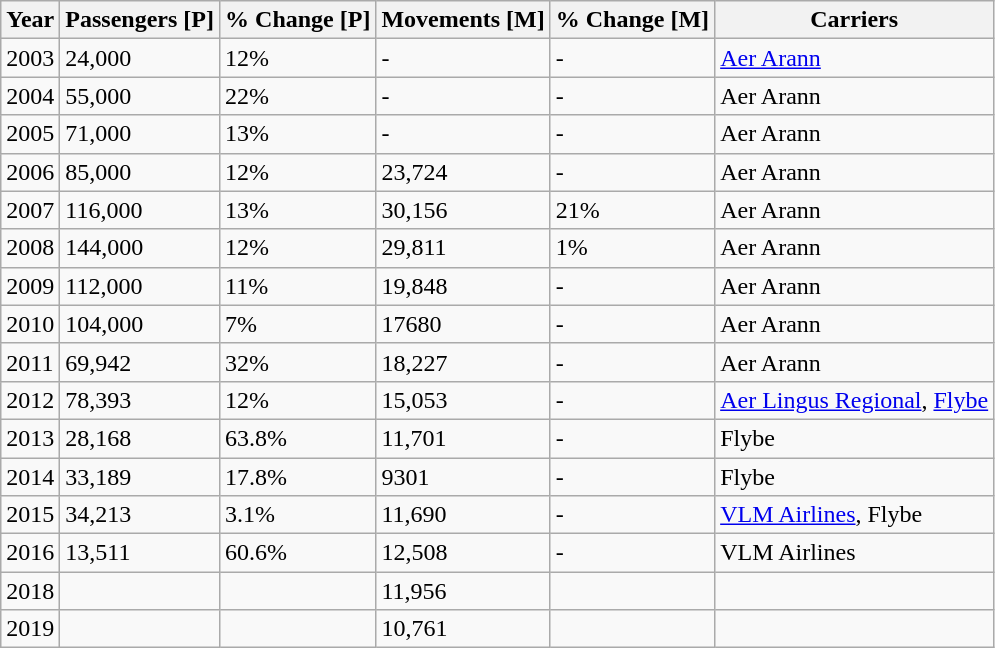<table class="wikitable">
<tr>
<th>Year</th>
<th>Passengers [P]</th>
<th>% Change [P]</th>
<th>Movements [M]</th>
<th>% Change [M]</th>
<th>Carriers</th>
</tr>
<tr>
<td>2003</td>
<td><div>24,000</div></td>
<td><div>12%</div></td>
<td><div>-</div></td>
<td><div>- </div></td>
<td><div><a href='#'>Aer Arann</a></div></td>
</tr>
<tr>
<td>2004</td>
<td><div>55,000</div></td>
<td><div>22% </div></td>
<td><div>-</div></td>
<td><div>- </div></td>
<td><div>Aer Arann</div></td>
</tr>
<tr>
<td>2005</td>
<td><div>71,000</div></td>
<td><div>13%</div></td>
<td><div>- </div></td>
<td><div>- </div></td>
<td><div>Aer Arann</div></td>
</tr>
<tr>
<td>2006</td>
<td><div>85,000</div></td>
<td><div>12% </div></td>
<td><div>23,724</div></td>
<td><div>-</div></td>
<td><div>Aer Arann</div></td>
</tr>
<tr>
<td>2007</td>
<td><div>116,000</div></td>
<td><div>13% </div></td>
<td><div>30,156</div></td>
<td><div>21% </div></td>
<td><div>Aer Arann</div></td>
</tr>
<tr>
<td>2008</td>
<td><div>144,000</div></td>
<td><div>12% </div></td>
<td><div>29,811</div></td>
<td><div>1% </div></td>
<td><div>Aer Arann</div></td>
</tr>
<tr>
<td>2009</td>
<td><div>112,000</div></td>
<td><div>11% </div></td>
<td><div>19,848</div></td>
<td><div>- </div></td>
<td><div>Aer Arann</div></td>
</tr>
<tr>
<td>2010</td>
<td><div>104,000 </div></td>
<td><div>7%</div></td>
<td><div>17680 </div></td>
<td><div>- </div></td>
<td><div>Aer Arann</div></td>
</tr>
<tr>
<td>2011</td>
<td><div>69,942 </div></td>
<td><div>32%  </div></td>
<td><div>18,227 </div></td>
<td><div>-</div></td>
<td><div>Aer Arann</div></td>
</tr>
<tr>
<td>2012</td>
<td><div>78,393 </div></td>
<td><div>12%</div></td>
<td><div>15,053</div></td>
<td><div>-</div></td>
<td><div><a href='#'>Aer Lingus Regional</a>, <a href='#'>Flybe</a></div></td>
</tr>
<tr>
<td>2013</td>
<td><div>28,168</div></td>
<td><div>63.8% </div></td>
<td><div>11,701 </div></td>
<td><div>- </div></td>
<td><div>Flybe</div></td>
</tr>
<tr>
<td>2014</td>
<td><div>33,189</div></td>
<td><div>17.8%</div></td>
<td><div>9301</div></td>
<td><div>-</div></td>
<td><div>Flybe</div></td>
</tr>
<tr>
<td>2015</td>
<td><div>34,213</div></td>
<td><div>3.1% </div></td>
<td><div>11,690 </div></td>
<td><div>- </div></td>
<td><div><a href='#'>VLM Airlines</a>, Flybe</div></td>
</tr>
<tr>
<td>2016</td>
<td><div>13,511</div></td>
<td><div>60.6% </div></td>
<td><div>12,508</div></td>
<td><div>- </div></td>
<td><div>VLM Airlines</div></td>
</tr>
<tr>
<td>2018</td>
<td></td>
<td></td>
<td><div>11,956</div></td>
<td></td>
<td></td>
</tr>
<tr>
<td>2019</td>
<td></td>
<td></td>
<td><div>10,761</div></td>
<td></td>
<td></td>
</tr>
</table>
